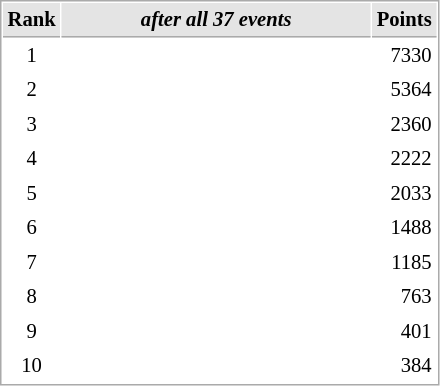<table cellspacing="1" cellpadding="3" style="border:1px solid #AAAAAA; font-size:86%;">
<tr bgcolor="#E4E4E4">
<th style="border-bottom:1px solid #AAAAAA" width=10>Rank</th>
<th style="border-bottom:1px solid #AAAAAA" width=200><em>after all 37 events</em></th>
<th style="border-bottom:1px solid #AAAAAA" width=20 align=right>Points</th>
</tr>
<tr>
<td align=center>1</td>
<td><strong></strong></td>
<td align=right>7330</td>
</tr>
<tr>
<td align=center>2</td>
<td></td>
<td align=right>5364</td>
</tr>
<tr>
<td align=center>3</td>
<td></td>
<td align=right>2360</td>
</tr>
<tr>
<td align=center>4</td>
<td></td>
<td align=right>2222</td>
</tr>
<tr>
<td align=center>5</td>
<td></td>
<td align=right>2033</td>
</tr>
<tr>
<td align=center>6</td>
<td>  </td>
<td align=right>1488</td>
</tr>
<tr>
<td align=center>7</td>
<td></td>
<td align=right>1185</td>
</tr>
<tr>
<td align=center>8</td>
<td></td>
<td align=right>763</td>
</tr>
<tr>
<td align=center>9</td>
<td></td>
<td align=right>401</td>
</tr>
<tr>
<td align=center>10</td>
<td></td>
<td align=right>384</td>
</tr>
</table>
